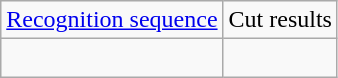<table class="wikitable">
<tr>
<td><a href='#'>Recognition sequence</a></td>
<td>Cut results</td>
</tr>
<tr>
<td><br></td>
<td><br></td>
</tr>
</table>
